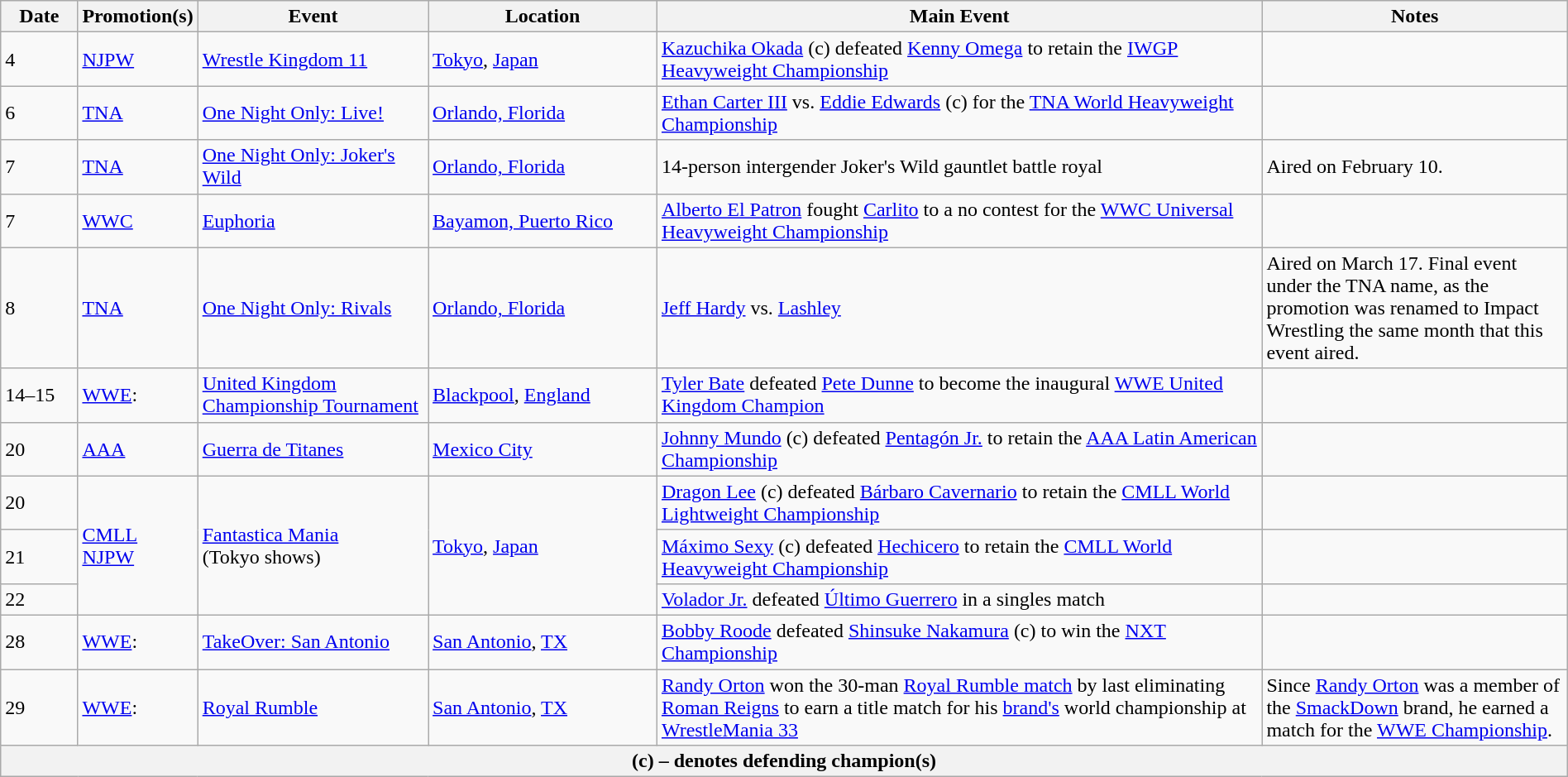<table class="wikitable" style="width:100%;">
<tr>
<th width=5%>Date</th>
<th width=5%>Promotion(s)</th>
<th width=15%>Event</th>
<th width=15%>Location</th>
<th width=40%>Main Event</th>
<th width=20%>Notes</th>
</tr>
<tr>
<td>4</td>
<td><a href='#'>NJPW</a></td>
<td><a href='#'>Wrestle Kingdom 11</a></td>
<td><a href='#'>Tokyo</a>, <a href='#'>Japan</a></td>
<td><a href='#'>Kazuchika Okada</a> (c) defeated <a href='#'>Kenny Omega</a> to retain the <a href='#'>IWGP Heavyweight Championship</a></td>
<td></td>
</tr>
<tr>
<td>6</td>
<td><a href='#'>TNA</a></td>
<td><a href='#'>One Night Only: Live!</a></td>
<td><a href='#'>Orlando, Florida</a></td>
<td><a href='#'>Ethan Carter III</a> vs. <a href='#'>Eddie Edwards</a> (c) for the <a href='#'>TNA World Heavyweight Championship</a></td>
<td></td>
</tr>
<tr>
<td>7</td>
<td><a href='#'>TNA</a></td>
<td><a href='#'>One Night Only: Joker's Wild</a></td>
<td><a href='#'>Orlando, Florida</a></td>
<td>14-person intergender Joker's Wild gauntlet battle royal</td>
<td>Aired on February 10.</td>
</tr>
<tr>
<td>7</td>
<td><a href='#'>WWC</a></td>
<td><a href='#'>Euphoria</a></td>
<td><a href='#'>Bayamon, Puerto Rico</a></td>
<td><a href='#'>Alberto El Patron</a> fought <a href='#'>Carlito</a> to a no contest for the <a href='#'>WWC Universal Heavyweight Championship</a></td>
<td></td>
</tr>
<tr>
<td>8</td>
<td><a href='#'>TNA</a></td>
<td><a href='#'>One Night Only: Rivals</a></td>
<td><a href='#'>Orlando, Florida</a></td>
<td><a href='#'>Jeff Hardy</a> vs. <a href='#'>Lashley</a></td>
<td>Aired on March 17. Final event under the TNA name, as the promotion was renamed to Impact Wrestling the same month that this event aired.</td>
</tr>
<tr>
<td>14–15</td>
<td><a href='#'>WWE</a>:<br></td>
<td><a href='#'>United Kingdom Championship Tournament</a></td>
<td><a href='#'>Blackpool</a>, <a href='#'>England</a></td>
<td><a href='#'>Tyler Bate</a> defeated <a href='#'>Pete Dunne</a> to become the inaugural <a href='#'>WWE United Kingdom Champion</a></td>
<td></td>
</tr>
<tr>
<td>20</td>
<td><a href='#'>AAA</a></td>
<td><a href='#'>Guerra de Titanes</a></td>
<td><a href='#'>Mexico City</a></td>
<td><a href='#'>Johnny Mundo</a> (c) defeated <a href='#'>Pentagón Jr.</a> to retain the <a href='#'>AAA Latin American Championship</a></td>
<td></td>
</tr>
<tr>
<td>20</td>
<td rowspan=3><a href='#'>CMLL</a><br> <a href='#'>NJPW</a></td>
<td rowspan=3><a href='#'>Fantastica Mania</a><br>(Tokyo shows)</td>
<td rowspan=3><a href='#'>Tokyo</a>, <a href='#'>Japan</a></td>
<td><a href='#'>Dragon Lee</a> (c) defeated <a href='#'>Bárbaro Cavernario</a> to retain the <a href='#'>CMLL World Lightweight Championship</a></td>
<td></td>
</tr>
<tr>
<td>21</td>
<td><a href='#'>Máximo Sexy</a> (c) defeated <a href='#'>Hechicero</a> to retain the <a href='#'>CMLL World Heavyweight Championship</a></td>
<td></td>
</tr>
<tr>
<td>22</td>
<td><a href='#'>Volador Jr.</a> defeated <a href='#'>Último Guerrero</a> in a singles match</td>
<td></td>
</tr>
<tr>
<td>28</td>
<td><a href='#'>WWE</a>:<br></td>
<td><a href='#'>TakeOver: San Antonio</a></td>
<td><a href='#'>San Antonio</a>, <a href='#'>TX</a></td>
<td><a href='#'>Bobby Roode</a> defeated <a href='#'>Shinsuke Nakamura</a> (c) to win the <a href='#'>NXT Championship</a></td>
<td></td>
</tr>
<tr>
<td>29</td>
<td><a href='#'>WWE</a>:<br></td>
<td><a href='#'>Royal Rumble</a></td>
<td><a href='#'>San Antonio</a>, <a href='#'>TX</a></td>
<td><a href='#'>Randy Orton</a> won the 30-man <a href='#'>Royal Rumble match</a> by last eliminating <a href='#'>Roman Reigns</a> to earn a title match for his <a href='#'>brand's</a> world championship at <a href='#'>WrestleMania 33</a></td>
<td>Since <a href='#'>Randy Orton</a> was a member of the <a href='#'>SmackDown</a> brand, he earned a match for the <a href='#'>WWE Championship</a>.</td>
</tr>
<tr>
<th colspan="6">(c) – denotes defending champion(s)</th>
</tr>
</table>
